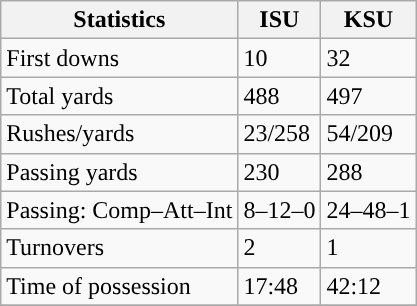<table class="wikitable" style="float: left;">
<tr>
<th>Statistics</th>
<th>ISU</th>
<th>KSU</th>
</tr>
<tr>
<td>First downs</td>
<td>10</td>
<td>32</td>
</tr>
<tr>
<td>Total yards</td>
<td>488</td>
<td>497</td>
</tr>
<tr>
<td>Rushes/yards</td>
<td>23/258</td>
<td>54/209</td>
</tr>
<tr>
<td>Passing yards</td>
<td>230</td>
<td>288</td>
</tr>
<tr>
<td>Passing: Comp–Att–Int</td>
<td>8–12–0</td>
<td>24–48–1</td>
</tr>
<tr>
<td>Turnovers</td>
<td>2</td>
<td>1</td>
</tr>
<tr>
<td>Time of possession</td>
<td>17:48</td>
<td>42:12</td>
</tr>
<tr>
</tr>
</table>
